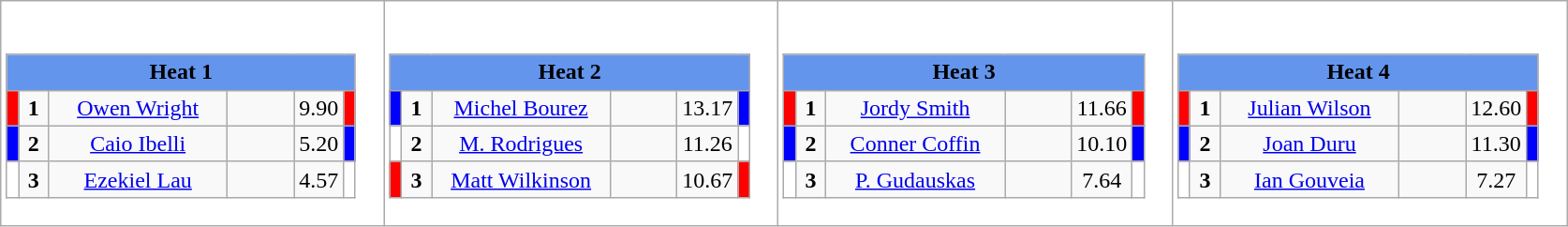<table class="wikitable" style="background:#fff;">
<tr>
<td><div><br><table class="wikitable">
<tr>
<td colspan="6"  style="text-align:center; background:#6495ed;"><strong>Heat 1</strong></td>
</tr>
<tr>
<td style="width:01px; background: #f00;"></td>
<td style="width:14px; text-align:center;"><strong>1</strong></td>
<td style="width:120px; text-align:center;"><a href='#'>Owen Wright</a></td>
<td style="width:40px; text-align:center;"></td>
<td style="width:20px; text-align:center;">9.90</td>
<td style="width:01px; background: #f00;"></td>
</tr>
<tr>
<td style="width:01px; background: #00f;"></td>
<td style="width:14px; text-align:center;"><strong>2</strong></td>
<td style="width:120px; text-align:center;"><a href='#'>Caio Ibelli</a></td>
<td style="width:40px; text-align:center;"></td>
<td style="width:20px; text-align:center;">5.20</td>
<td style="width:01px; background: #00f;"></td>
</tr>
<tr>
<td style="width:01px; background: #fff;"></td>
<td style="width:14px; text-align:center;"><strong>3</strong></td>
<td style="width:120px; text-align:center;"><a href='#'>Ezekiel Lau</a></td>
<td style="width:40px; text-align:center;"></td>
<td style="width:20px; text-align:center;">4.57</td>
<td style="width:01px; background: #fff;"></td>
</tr>
</table>
</div></td>
<td><div><br><table class="wikitable">
<tr>
<td colspan="6"  style="text-align:center; background:#6495ed;"><strong>Heat 2</strong></td>
</tr>
<tr>
<td style="width:01px; background: #00f;"></td>
<td style="width:14px; text-align:center;"><strong>1</strong></td>
<td style="width:120px; text-align:center;"><a href='#'>Michel Bourez</a></td>
<td style="width:40px; text-align:center;"></td>
<td style="width:20px; text-align:center;">13.17</td>
<td style="width:01px; background: #00f;"></td>
</tr>
<tr>
<td style="width:01px; background: #fff;"></td>
<td style="width:14px; text-align:center;"><strong>2</strong></td>
<td style="width:120px; text-align:center;"><a href='#'>M. Rodrigues</a></td>
<td style="width:40px; text-align:center;"></td>
<td style="width:20px; text-align:center;">11.26</td>
<td style="width:01px; background: #fff;"></td>
</tr>
<tr>
<td style="width:01px; background: #f00;"></td>
<td style="width:14px; text-align:center;"><strong>3</strong></td>
<td style="width:120px; text-align:center;"><a href='#'>Matt Wilkinson</a></td>
<td style="width:40px; text-align:center;"></td>
<td style="width:20px; text-align:center;">10.67</td>
<td style="width:01px; background: #f00;"></td>
</tr>
</table>
</div></td>
<td><div><br><table class="wikitable">
<tr>
<td colspan="6"  style="text-align:center; background:#6495ed;"><strong>Heat 3</strong></td>
</tr>
<tr>
<td style="width:01px; background: #f00;"></td>
<td style="width:14px; text-align:center;"><strong>1</strong></td>
<td style="width:120px; text-align:center;"><a href='#'>Jordy Smith</a></td>
<td style="width:40px; text-align:center;"></td>
<td style="width:20px; text-align:center;">11.66</td>
<td style="width:01px; background: #f00;"></td>
</tr>
<tr>
<td style="width:01px; background: #00f;"></td>
<td style="width:14px; text-align:center;"><strong>2</strong></td>
<td style="width:120px; text-align:center;"><a href='#'>Conner Coffin</a></td>
<td style="width:40px; text-align:center;"></td>
<td style="width:20px; text-align:center;">10.10</td>
<td style="width:01px; background: #00f;"></td>
</tr>
<tr>
<td style="width:01px; background: #fff;"></td>
<td style="width:14px; text-align:center;"><strong>3</strong></td>
<td style="width:120px; text-align:center;"><a href='#'>P. Gudauskas</a></td>
<td style="width:40px; text-align:center;"></td>
<td style="width:20px; text-align:center;">7.64</td>
<td style="width:01px; background: #fff;"></td>
</tr>
</table>
</div></td>
<td><div><br><table class="wikitable">
<tr>
<td colspan="6"  style="text-align:center; background:#6495ed;"><strong>Heat 4</strong></td>
</tr>
<tr>
<td style="width:01px; background: #f00;"></td>
<td style="width:14px; text-align:center;"><strong>1</strong></td>
<td style="width:120px; text-align:center;"><a href='#'>Julian Wilson</a></td>
<td style="width:40px; text-align:center;"></td>
<td style="width:20px; text-align:center;">12.60</td>
<td style="width:01px; background: #f00;"></td>
</tr>
<tr>
<td style="width:01px; background: #00f;"></td>
<td style="width:14px; text-align:center;"><strong>2</strong></td>
<td style="width:120px; text-align:center;"><a href='#'>Joan Duru</a></td>
<td style="width:40px; text-align:center;"></td>
<td style="width:20px; text-align:center;">11.30</td>
<td style="width:01px; background: #00f;"></td>
</tr>
<tr>
<td style="width:01px; background: #fff;"></td>
<td style="width:14px; text-align:center;"><strong>3</strong></td>
<td style="width:120px; text-align:center;"><a href='#'>Ian Gouveia</a></td>
<td style="width:40px; text-align:center;"></td>
<td style="width:20px; text-align:center;">7.27</td>
<td style="width:01px; background: #fff;"></td>
</tr>
</table>
</div></td>
</tr>
</table>
